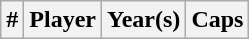<table class="wikitable sortable">
<tr>
<th width=>#</th>
<th width=>Player</th>
<th width=>Year(s)</th>
<th width=>Caps<br></th>
</tr>
</table>
